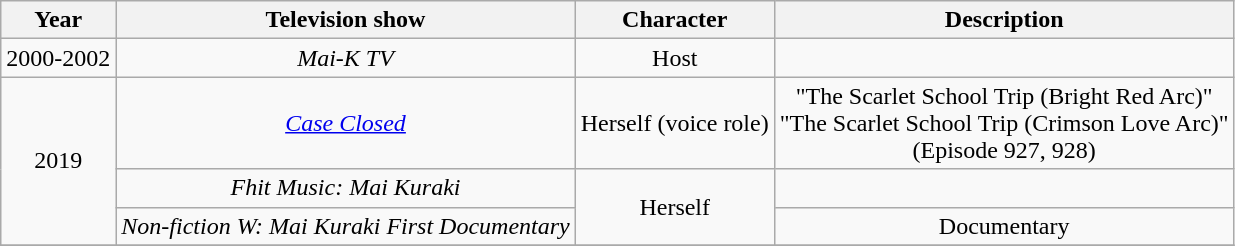<table class="wikitable plainrowheaders sortable" style="text-align:center;">
<tr>
<th scope="col">Year</th>
<th scope="col">Television show</th>
<th scope="col">Character</th>
<th scope="col" class="unsortable">Description</th>
</tr>
<tr>
<td scope="row">2000-2002</td>
<td><em>Mai-K TV</em></td>
<td>Host</td>
<td></td>
</tr>
<tr>
<td scope="row" rowspan="3">2019</td>
<td><em><a href='#'>Case Closed</a></em></td>
<td>Herself (voice role)</td>
<td>"The Scarlet School Trip (Bright Red Arc)"<br>"The Scarlet School Trip (Crimson Love Arc)"<br>(Episode 927, 928)</td>
</tr>
<tr>
<td><em>Fhit Music: Mai Kuraki</em></td>
<td rowspan="2">Herself</td>
<td></td>
</tr>
<tr>
<td><em>Non-fiction W: Mai Kuraki First Documentary</em></td>
<td>Documentary</td>
</tr>
<tr>
</tr>
</table>
